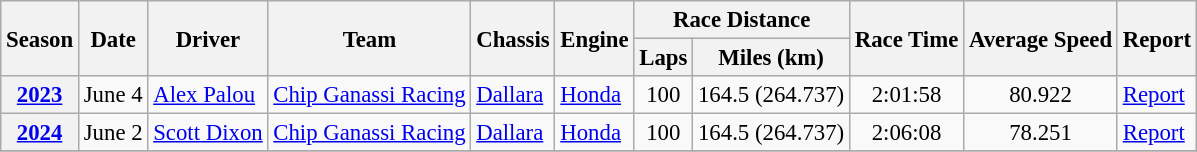<table class="wikitable" style="font-size: 95%;">
<tr>
<th rowspan="2">Season</th>
<th rowspan="2">Date</th>
<th rowspan="2">Driver</th>
<th rowspan="2">Team</th>
<th rowspan="2">Chassis</th>
<th rowspan="2">Engine</th>
<th colspan="2">Race Distance</th>
<th rowspan="2">Race Time</th>
<th rowspan="2">Average Speed</th>
<th rowspan="2">Report</th>
</tr>
<tr>
<th>Laps</th>
<th>Miles (km)</th>
</tr>
<tr>
<th><a href='#'>2023</a></th>
<td>June 4</td>
<td> <a href='#'>Alex Palou</a></td>
<td><a href='#'>Chip Ganassi Racing</a></td>
<td><a href='#'>Dallara</a></td>
<td><a href='#'>Honda</a></td>
<td style="text-align:center;">100</td>
<td style="text-align:center;">164.5 (264.737)</td>
<td style="text-align:center;">2:01:58</td>
<td style="text-align:center;">80.922</td>
<td><a href='#'>Report</a></td>
</tr>
<tr>
<th><a href='#'>2024</a></th>
<td>June 2</td>
<td> <a href='#'>Scott Dixon</a></td>
<td><a href='#'>Chip Ganassi Racing</a></td>
<td><a href='#'>Dallara</a></td>
<td><a href='#'>Honda</a></td>
<td style="text-align:center;">100</td>
<td style="text-align:center;">164.5 (264.737)</td>
<td style="text-align:center;">2:06:08</td>
<td style="text-align:center;">78.251</td>
<td><a href='#'>Report</a></td>
</tr>
<tr>
</tr>
</table>
